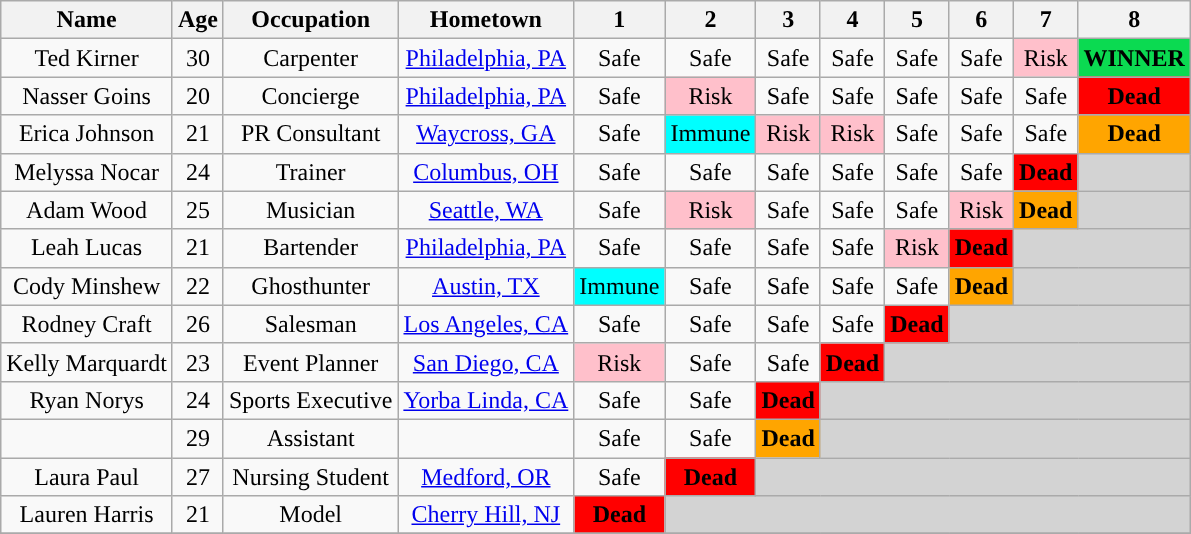<table class="wikitable" style="text-align:center">
<tr>
<th>Name</th>
<th>Age</th>
<th>Occupation</th>
<th>Hometown</th>
<th>1</th>
<th>2</th>
<th>3</th>
<th>4</th>
<th>5</th>
<th>6</th>
<th>7</th>
<th>8</th>
</tr>
<tr>
<td>Ted Kirner</td>
<td>30</td>
<td>Carpenter</td>
<td><a href='#'>Philadelphia, PA</a></td>
<td>Safe</td>
<td>Safe</td>
<td>Safe</td>
<td>Safe</td>
<td>Safe</td>
<td>Safe</td>
<td bgcolor="pink">Risk</td>
<td bgcolor="#0BDA51"><strong>WINNER</strong></td>
</tr>
<tr>
<td>Nasser Goins</td>
<td>20</td>
<td>Concierge</td>
<td><a href='#'>Philadelphia, PA</a></td>
<td>Safe</td>
<td bgcolor="pink">Risk</td>
<td>Safe</td>
<td>Safe</td>
<td>Safe</td>
<td>Safe</td>
<td>Safe</td>
<td bgcolor="red"><strong>Dead</strong></td>
</tr>
<tr>
<td>Erica Johnson</td>
<td>21</td>
<td>PR Consultant</td>
<td><a href='#'>Waycross, GA</a></td>
<td>Safe</td>
<td bgcolor="cyan">Immune</td>
<td bgcolor="pink">Risk</td>
<td bgcolor="pink">Risk</td>
<td>Safe</td>
<td>Safe</td>
<td>Safe</td>
<td bgcolor="orange"><strong>Dead</strong></td>
</tr>
<tr>
<td>Melyssa Nocar</td>
<td>24</td>
<td>Trainer</td>
<td><a href='#'>Columbus, OH</a></td>
<td>Safe</td>
<td>Safe</td>
<td>Safe</td>
<td>Safe</td>
<td>Safe</td>
<td>Safe</td>
<td bgcolor="red"><strong>Dead</strong></td>
<td bgcolor="lightgrey"></td>
</tr>
<tr>
<td>Adam Wood</td>
<td>25</td>
<td>Musician</td>
<td><a href='#'>Seattle, WA</a></td>
<td>Safe</td>
<td bgcolor="pink">Risk</td>
<td>Safe</td>
<td>Safe</td>
<td>Safe</td>
<td bgcolor="pink">Risk</td>
<td bgcolor="orange"><strong>Dead</strong></td>
<td bgcolor="lightgrey"></td>
</tr>
<tr>
<td>Leah Lucas</td>
<td>21</td>
<td>Bartender</td>
<td><a href='#'>Philadelphia, PA</a></td>
<td>Safe</td>
<td>Safe</td>
<td>Safe</td>
<td>Safe</td>
<td bgcolor="pink">Risk</td>
<td bgcolor="red"><strong>Dead</strong></td>
<td bgcolor="lightgrey" colspan=2></td>
</tr>
<tr>
<td>Cody Minshew</td>
<td>22</td>
<td>Ghosthunter</td>
<td><a href='#'>Austin, TX</a></td>
<td bgcolor="cyan">Immune</td>
<td>Safe</td>
<td>Safe</td>
<td>Safe</td>
<td>Safe</td>
<td bgcolor="orange"><strong>Dead</strong></td>
<td bgcolor="lightgrey" colspan=2></td>
</tr>
<tr>
<td>Rodney Craft</td>
<td>26</td>
<td>Salesman</td>
<td><a href='#'>Los Angeles, CA</a></td>
<td>Safe</td>
<td>Safe</td>
<td>Safe</td>
<td>Safe</td>
<td bgcolor="red"><strong>Dead</strong></td>
<td bgcolor="lightgrey" colspan=3></td>
</tr>
<tr>
<td>Kelly Marquardt</td>
<td>23</td>
<td>Event Planner</td>
<td><a href='#'>San Diego, CA</a></td>
<td bgcolor="pink">Risk</td>
<td>Safe</td>
<td>Safe</td>
<td bgcolor="red"><strong>Dead</strong></td>
<td bgcolor="lightgrey" colspan=4></td>
</tr>
<tr>
<td>Ryan Norys</td>
<td>24</td>
<td>Sports Executive</td>
<td><a href='#'>Yorba Linda, CA</a></td>
<td>Safe</td>
<td>Safe</td>
<td bgcolor="red"><strong>Dead</strong></td>
<td bgcolor="lightgrey" colspan=5></td>
</tr>
<tr>
<td></td>
<td>29</td>
<td>Assistant</td>
<td></td>
<td>Safe</td>
<td>Safe</td>
<td bgcolor="orange"><strong>Dead</strong></td>
<td bgcolor="lightgrey" colspan=5></td>
</tr>
<tr>
<td>Laura Paul</td>
<td>27</td>
<td>Nursing Student</td>
<td><a href='#'>Medford, OR</a></td>
<td>Safe</td>
<td bgcolor="red"><strong>Dead</strong></td>
<td bgcolor="lightgrey" colspan=6></td>
</tr>
<tr>
<td>Lauren Harris</td>
<td>21</td>
<td>Model</td>
<td><a href='#'>Cherry Hill, NJ</a></td>
<td bgcolor="red"><strong>Dead</strong></td>
<td bgcolor="lightgrey" colspan=7></td>
</tr>
<tr>
</tr>
</table>
